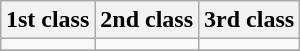<table class="wikitable" style="margin:1em auto;">
<tr>
<th>1st class</th>
<th>2nd class</th>
<th>3rd class</th>
</tr>
<tr>
<td></td>
<td></td>
<td></td>
</tr>
<tr>
</tr>
</table>
